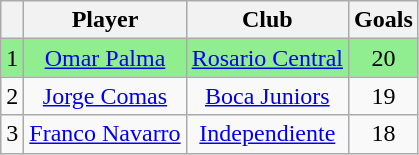<table class="wikitable sortable"  style="text-align:center">
<tr>
<th></th>
<th>Player</th>
<th>Club</th>
<th>Goals</th>
</tr>
<tr bgcolor=lightgreen>
<td>1</td>
<td><a href='#'>Omar Palma</a></td>
<td><a href='#'>Rosario Central</a></td>
<td>20</td>
</tr>
<tr>
<td>2</td>
<td><a href='#'>Jorge Comas</a></td>
<td><a href='#'>Boca Juniors</a></td>
<td>19</td>
</tr>
<tr>
<td>3</td>
<td><a href='#'>Franco Navarro</a></td>
<td><a href='#'>Independiente</a></td>
<td>18</td>
</tr>
</table>
